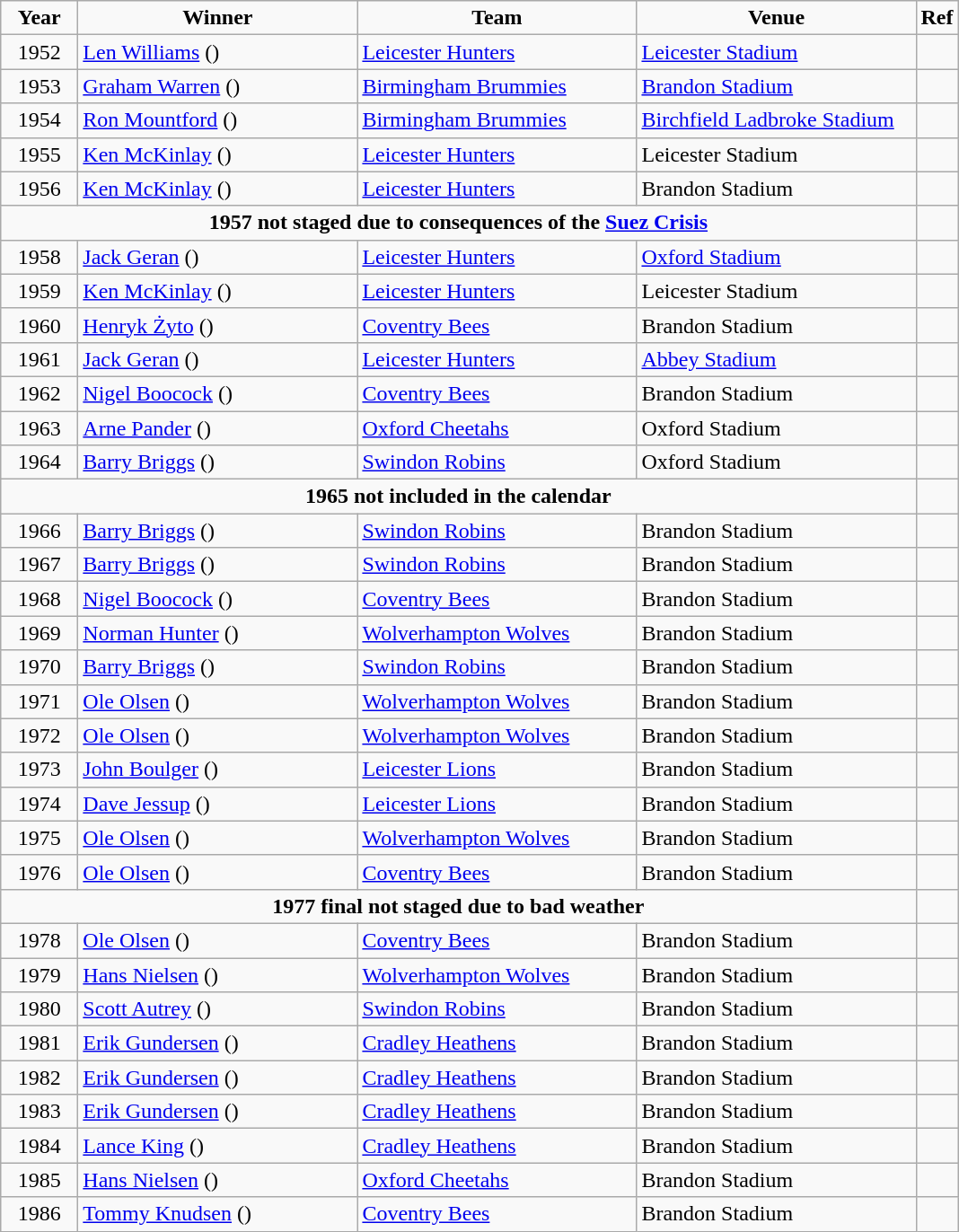<table class="wikitable">
<tr align=center>
<td width=50px><strong>Year</strong></td>
<td width=200px ><strong>Winner</strong></td>
<td width=200px><strong>Team</strong></td>
<td width=200px><strong>Venue</strong></td>
<td width=20px><strong>Ref</strong></td>
</tr>
<tr align=left>
<td align=center >1952</td>
<td><a href='#'>Len Williams</a> ()</td>
<td><a href='#'>Leicester Hunters</a></td>
<td><a href='#'>Leicester Stadium</a></td>
<td></td>
</tr>
<tr align=left>
<td align=center >1953</td>
<td><a href='#'>Graham Warren</a> ()</td>
<td><a href='#'>Birmingham Brummies</a></td>
<td><a href='#'>Brandon Stadium</a></td>
<td></td>
</tr>
<tr align=left>
<td align=center >1954</td>
<td><a href='#'>Ron Mountford</a> ()</td>
<td><a href='#'>Birmingham Brummies</a></td>
<td><a href='#'>Birchfield Ladbroke Stadium</a></td>
<td></td>
</tr>
<tr align=left>
<td align=center >1955</td>
<td><a href='#'>Ken McKinlay</a> ()</td>
<td><a href='#'>Leicester Hunters</a></td>
<td>Leicester Stadium</td>
<td></td>
</tr>
<tr align=left>
<td align=center >1956</td>
<td><a href='#'>Ken McKinlay</a> ()</td>
<td><a href='#'>Leicester Hunters</a></td>
<td>Brandon Stadium</td>
<td></td>
</tr>
<tr>
<td align=center colspan=4><strong>1957 not staged due to consequences of the <a href='#'>Suez Crisis</a></strong></td>
<td></td>
</tr>
<tr align=left>
<td align=center >1958</td>
<td><a href='#'>Jack Geran</a> ()</td>
<td><a href='#'>Leicester Hunters</a></td>
<td><a href='#'>Oxford Stadium</a></td>
<td></td>
</tr>
<tr align=left>
<td align=center >1959</td>
<td><a href='#'>Ken McKinlay</a> ()</td>
<td><a href='#'>Leicester Hunters</a></td>
<td>Leicester Stadium</td>
<td></td>
</tr>
<tr align=left>
<td align=center >1960</td>
<td><a href='#'>Henryk Żyto</a> ()</td>
<td><a href='#'>Coventry Bees</a></td>
<td>Brandon Stadium</td>
<td></td>
</tr>
<tr align=left>
<td align=center >1961</td>
<td><a href='#'>Jack Geran</a> ()</td>
<td><a href='#'>Leicester Hunters</a></td>
<td><a href='#'>Abbey Stadium</a></td>
<td></td>
</tr>
<tr align=left>
<td align=center >1962</td>
<td><a href='#'>Nigel Boocock</a> ()</td>
<td><a href='#'>Coventry Bees</a></td>
<td>Brandon Stadium</td>
<td></td>
</tr>
<tr align=left>
<td align=center >1963</td>
<td><a href='#'>Arne Pander</a> ()</td>
<td><a href='#'>Oxford Cheetahs</a></td>
<td>Oxford Stadium</td>
<td></td>
</tr>
<tr align=left>
<td align=center >1964</td>
<td><a href='#'>Barry Briggs</a> ()</td>
<td><a href='#'>Swindon Robins</a></td>
<td>Oxford Stadium</td>
<td></td>
</tr>
<tr align=left>
<td align=center colspan=4><strong>1965 not included in the calendar</strong></td>
<td></td>
</tr>
<tr align=left>
<td align=center >1966</td>
<td><a href='#'>Barry Briggs</a> ()</td>
<td><a href='#'>Swindon Robins</a></td>
<td>Brandon Stadium</td>
<td></td>
</tr>
<tr align=left>
<td align=center >1967</td>
<td><a href='#'>Barry Briggs</a> ()</td>
<td><a href='#'>Swindon Robins</a></td>
<td>Brandon Stadium</td>
<td></td>
</tr>
<tr align=left>
<td align=center >1968</td>
<td><a href='#'>Nigel Boocock</a> ()</td>
<td><a href='#'>Coventry Bees</a></td>
<td>Brandon Stadium</td>
<td></td>
</tr>
<tr align=left>
<td align=center >1969</td>
<td><a href='#'>Norman Hunter</a> ()</td>
<td><a href='#'>Wolverhampton Wolves</a></td>
<td>Brandon Stadium</td>
<td></td>
</tr>
<tr align=left>
<td align=center >1970</td>
<td><a href='#'>Barry Briggs</a> ()</td>
<td><a href='#'>Swindon Robins</a></td>
<td>Brandon Stadium</td>
<td></td>
</tr>
<tr align=left>
<td align=center >1971</td>
<td><a href='#'>Ole Olsen</a> ()</td>
<td><a href='#'>Wolverhampton Wolves</a></td>
<td>Brandon Stadium</td>
<td></td>
</tr>
<tr align=left>
<td align=center >1972</td>
<td><a href='#'>Ole Olsen</a> ()</td>
<td><a href='#'>Wolverhampton Wolves</a></td>
<td>Brandon Stadium</td>
<td></td>
</tr>
<tr align=left>
<td align=center >1973</td>
<td><a href='#'>John Boulger</a> ()</td>
<td><a href='#'>Leicester Lions</a></td>
<td>Brandon Stadium</td>
<td></td>
</tr>
<tr align=left>
<td align=center >1974</td>
<td><a href='#'>Dave Jessup</a> ()</td>
<td><a href='#'>Leicester Lions</a></td>
<td>Brandon Stadium</td>
<td></td>
</tr>
<tr align=left>
<td align=center >1975</td>
<td><a href='#'>Ole Olsen</a> ()</td>
<td><a href='#'>Wolverhampton Wolves</a></td>
<td>Brandon Stadium</td>
<td></td>
</tr>
<tr align=left>
<td align=center >1976</td>
<td><a href='#'>Ole Olsen</a> ()</td>
<td><a href='#'>Coventry Bees</a></td>
<td>Brandon Stadium</td>
<td></td>
</tr>
<tr align=left>
<td align=center colspan=4><strong>1977 final not staged due to bad weather</strong></td>
<td></td>
</tr>
<tr align=left>
<td align=center >1978</td>
<td><a href='#'>Ole Olsen</a> ()</td>
<td><a href='#'>Coventry Bees</a></td>
<td>Brandon Stadium</td>
<td></td>
</tr>
<tr align=left>
<td align=center >1979</td>
<td><a href='#'>Hans Nielsen</a> ()</td>
<td><a href='#'>Wolverhampton Wolves</a></td>
<td>Brandon Stadium</td>
<td></td>
</tr>
<tr align=left>
<td align=center >1980</td>
<td><a href='#'>Scott Autrey</a> ()</td>
<td><a href='#'>Swindon Robins</a></td>
<td>Brandon Stadium</td>
<td></td>
</tr>
<tr align=left>
<td align=center >1981</td>
<td><a href='#'>Erik Gundersen</a> ()</td>
<td><a href='#'>Cradley Heathens</a></td>
<td>Brandon Stadium</td>
<td></td>
</tr>
<tr align=left>
<td align=center >1982</td>
<td><a href='#'>Erik Gundersen</a> ()</td>
<td><a href='#'>Cradley Heathens</a></td>
<td>Brandon Stadium</td>
<td></td>
</tr>
<tr align=left>
<td align=center >1983</td>
<td><a href='#'>Erik Gundersen</a> ()</td>
<td><a href='#'>Cradley Heathens</a></td>
<td>Brandon Stadium</td>
<td></td>
</tr>
<tr align=left>
<td align=center >1984</td>
<td><a href='#'>Lance King</a> ()</td>
<td><a href='#'>Cradley Heathens</a></td>
<td>Brandon Stadium</td>
<td></td>
</tr>
<tr align=left>
<td align=center >1985</td>
<td><a href='#'>Hans Nielsen</a> ()</td>
<td><a href='#'>Oxford Cheetahs</a></td>
<td>Brandon Stadium</td>
<td></td>
</tr>
<tr align=left>
<td align=center >1986</td>
<td><a href='#'>Tommy Knudsen</a> ()</td>
<td><a href='#'>Coventry Bees</a></td>
<td>Brandon Stadium</td>
<td></td>
</tr>
</table>
